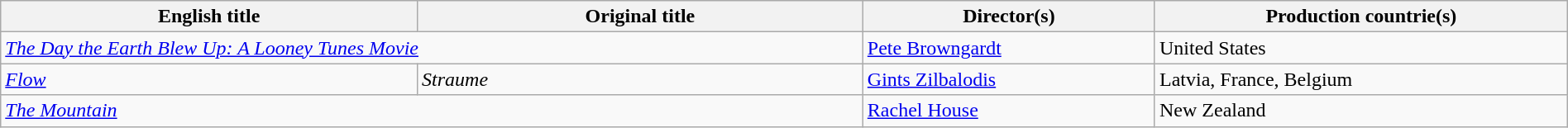<table class="sortable wikitable" style="width:100%; margin-bottom:4px" cellpadding="5">
<tr>
<th scope="col">English title</th>
<th scope="col">Original title</th>
<th scope="col">Director(s)</th>
<th scope="col">Production countrie(s)</th>
</tr>
<tr>
<td colspan="2"><em><a href='#'>The Day the Earth Blew Up: A Looney Tunes Movie</a></em></td>
<td><a href='#'>Pete Browngardt</a></td>
<td>United States</td>
</tr>
<tr>
<td><em><a href='#'>Flow</a></em></td>
<td><em>Straume</em></td>
<td><a href='#'>Gints Zilbalodis</a></td>
<td>Latvia, France, Belgium</td>
</tr>
<tr>
<td colspan="2"><em><a href='#'>The Mountain</a></em></td>
<td><a href='#'>Rachel House</a></td>
<td>New Zealand</td>
</tr>
</table>
